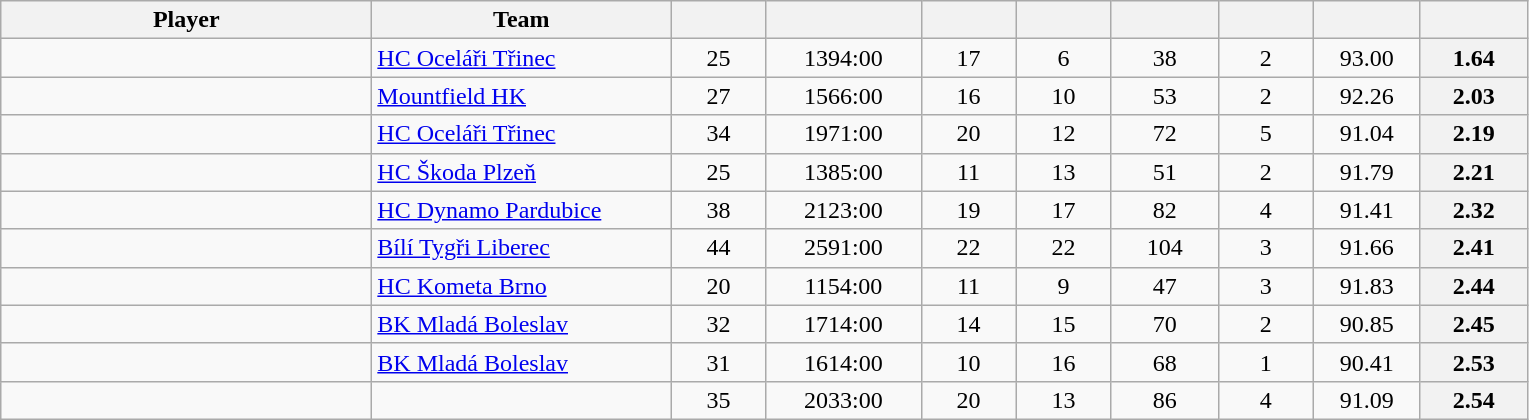<table class="wikitable sortable" style="text-align: center">
<tr>
<th style="width: 15em;">Player</th>
<th style="width: 12em;">Team</th>
<th style="width: 3.5em;"></th>
<th style="width: 6em;"></th>
<th style="width: 3.5em;"></th>
<th style="width: 3.5em;"></th>
<th style="width: 4em;"></th>
<th style="width: 3.5em;"></th>
<th style="width: 4em;"></th>
<th style="width: 4em;"></th>
</tr>
<tr>
<td style="text-align:left;"> </td>
<td style="text-align:left;"><a href='#'>HC Oceláři Třinec</a></td>
<td>25</td>
<td>1394:00</td>
<td>17</td>
<td>6</td>
<td>38</td>
<td>2</td>
<td>93.00</td>
<th>1.64</th>
</tr>
<tr>
<td style="text-align:left;"> </td>
<td style="text-align:left;"><a href='#'>Mountfield HK</a></td>
<td>27</td>
<td>1566:00</td>
<td>16</td>
<td>10</td>
<td>53</td>
<td>2</td>
<td>92.26</td>
<th>2.03</th>
</tr>
<tr>
<td style="text-align:left;"> </td>
<td style="text-align:left;"><a href='#'>HC Oceláři Třinec</a></td>
<td>34</td>
<td>1971:00</td>
<td>20</td>
<td>12</td>
<td>72</td>
<td>5</td>
<td>91.04</td>
<th>2.19</th>
</tr>
<tr>
<td style="text-align:left;"> </td>
<td style="text-align:left;"><a href='#'>HC Škoda Plzeň</a></td>
<td>25</td>
<td>1385:00</td>
<td>11</td>
<td>13</td>
<td>51</td>
<td>2</td>
<td>91.79</td>
<th>2.21</th>
</tr>
<tr>
<td style="text-align:left;"> </td>
<td style="text-align:left;"><a href='#'>HC Dynamo Pardubice</a></td>
<td>38</td>
<td>2123:00</td>
<td>19</td>
<td>17</td>
<td>82</td>
<td>4</td>
<td>91.41</td>
<th>2.32</th>
</tr>
<tr>
<td style="text-align:left;"> </td>
<td style="text-align:left;"><a href='#'>Bílí Tygři Liberec</a></td>
<td>44</td>
<td>2591:00</td>
<td>22</td>
<td>22</td>
<td>104</td>
<td>3</td>
<td>91.66</td>
<th>2.41</th>
</tr>
<tr>
<td style="text-align:left;"></td>
<td style="text-align:left;"><a href='#'>HC Kometa Brno</a></td>
<td>20</td>
<td>1154:00</td>
<td>11</td>
<td>9</td>
<td>47</td>
<td>3</td>
<td>91.83</td>
<th>2.44</th>
</tr>
<tr>
<td style="text-align:left;"> </td>
<td style="text-align:left;"><a href='#'>BK Mladá Boleslav</a></td>
<td>32</td>
<td>1714:00</td>
<td>14</td>
<td>15</td>
<td>70</td>
<td>2</td>
<td>90.85</td>
<th>2.45</th>
</tr>
<tr>
<td style="text-align:left;"> </td>
<td style="text-align:left;"><a href='#'>BK Mladá Boleslav</a></td>
<td>31</td>
<td>1614:00</td>
<td>10</td>
<td>16</td>
<td>68</td>
<td>1</td>
<td>90.41</td>
<th>2.53</th>
</tr>
<tr>
<td style="text-align:left;"> </td>
<td style="text-align:left;"></td>
<td>35</td>
<td>2033:00</td>
<td>20</td>
<td>13</td>
<td>86</td>
<td>4</td>
<td>91.09</td>
<th>2.54</th>
</tr>
</table>
